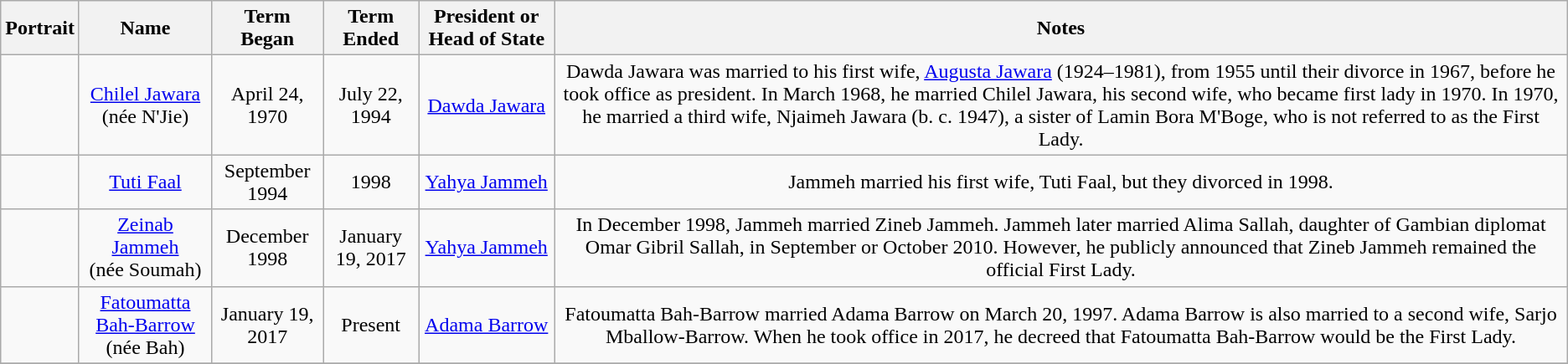<table class="wikitable" style="text-align:center">
<tr>
<th>Portrait</th>
<th>Name</th>
<th>Term Began</th>
<th>Term Ended</th>
<th>President or Head of State</th>
<th>Notes</th>
</tr>
<tr>
<td></td>
<td><a href='#'>Chilel Jawara</a><br>(née N'Jie)<br></td>
<td>April 24, 1970</td>
<td>July 22, 1994</td>
<td><a href='#'>Dawda Jawara</a> <br></td>
<td>Dawda Jawara was married to his first wife, <a href='#'>Augusta Jawara</a> (1924–1981), from 1955 until their divorce in 1967, before he took office as president. In March 1968, he married Chilel Jawara, his second wife, who became first lady in 1970. In 1970, he married a third wife, Njaimeh Jawara (b. c. 1947), a sister of Lamin Bora M'Boge, who is not referred to as the First Lady.</td>
</tr>
<tr>
<td></td>
<td><a href='#'>Tuti Faal</a> <br></td>
<td>September 1994 <br></td>
<td>1998 </td>
<td><a href='#'>Yahya Jammeh</a> <br></td>
<td>Jammeh married his first wife, Tuti Faal, but they divorced in 1998.</td>
</tr>
<tr>
<td></td>
<td><a href='#'>Zeinab Jammeh</a><br>(née Soumah) <br></td>
<td>December 1998 <br></td>
<td>January 19, 2017</td>
<td><a href='#'>Yahya Jammeh</a></td>
<td>In December 1998, Jammeh married Zineb Jammeh. Jammeh later married Alima Sallah, daughter of Gambian diplomat Omar Gibril Sallah, in September or October 2010. However, he publicly announced that Zineb Jammeh remained the official First Lady.</td>
</tr>
<tr>
<td></td>
<td><a href='#'>Fatoumatta Bah-Barrow</a> <br>(née Bah)<br></td>
<td>January 19, 2017</td>
<td>Present</td>
<td><a href='#'>Adama Barrow</a> <br></td>
<td>Fatoumatta Bah-Barrow married Adama Barrow on March 20, 1997. Adama Barrow is also married to a second wife, Sarjo Mballow-Barrow. When he took office in 2017, he decreed that Fatoumatta Bah-Barrow would be the First Lady.</td>
</tr>
<tr>
</tr>
</table>
